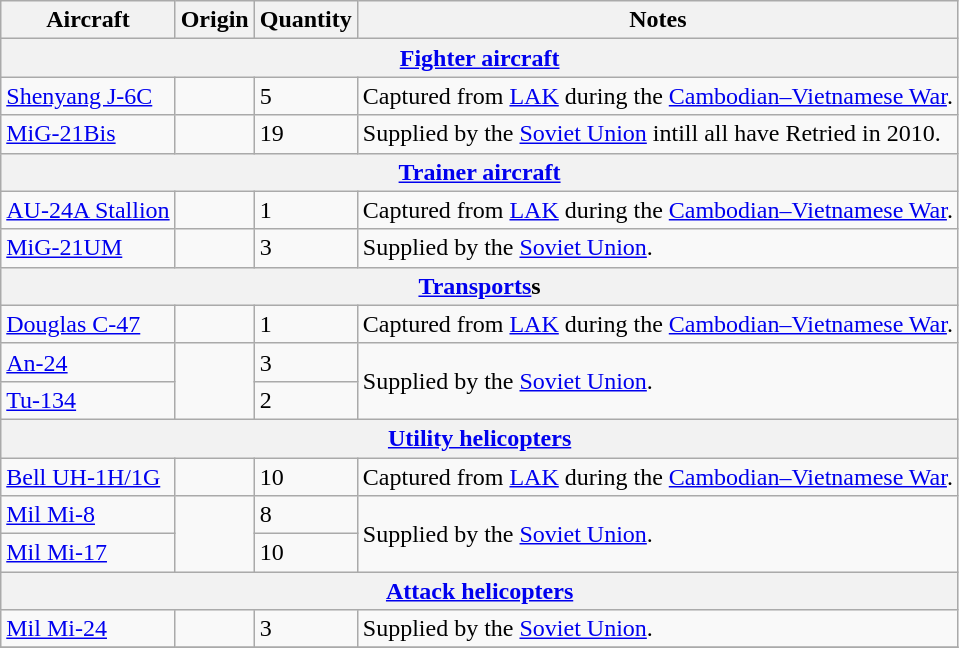<table class="wikitable">
<tr>
<th>Aircraft</th>
<th>Origin</th>
<th>Quantity</th>
<th>Notes</th>
</tr>
<tr>
<th colspan="8"><a href='#'>Fighter aircraft</a></th>
</tr>
<tr>
<td><a href='#'>Shenyang J-6C</a></td>
<td></td>
<td>5</td>
<td>Captured from <a href='#'>LAK</a> during the <a href='#'>Cambodian–Vietnamese War</a>.</td>
</tr>
<tr>
<td><a href='#'>MiG-21Bis</a></td>
<td></td>
<td>19</td>
<td>Supplied by the <a href='#'>Soviet Union</a> intill all have Retried in 2010.</td>
</tr>
<tr>
<th colspan="8"><a href='#'>Trainer aircraft</a></th>
</tr>
<tr>
<td><a href='#'>AU-24A Stallion</a></td>
<td></td>
<td>1</td>
<td>Captured from <a href='#'>LAK</a> during the <a href='#'>Cambodian–Vietnamese War</a>.</td>
</tr>
<tr>
<td><a href='#'>MiG-21UM</a></td>
<td></td>
<td>3</td>
<td>Supplied by the <a href='#'>Soviet Union</a>.</td>
</tr>
<tr>
<th colspan="8"><a href='#'>Transports</a>s</th>
</tr>
<tr>
<td><a href='#'>Douglas C-47</a></td>
<td></td>
<td>1</td>
<td>Captured from <a href='#'>LAK</a> during the <a href='#'>Cambodian–Vietnamese War</a>.</td>
</tr>
<tr>
<td><a href='#'>An-24</a></td>
<td rowspan="2"></td>
<td>3</td>
<td rowspan="2">Supplied by the <a href='#'>Soviet Union</a>.</td>
</tr>
<tr>
<td><a href='#'>Tu-134</a></td>
<td>2</td>
</tr>
<tr>
<th colspan="8"><a href='#'>Utility helicopters</a></th>
</tr>
<tr>
<td><a href='#'>Bell UH-1H/1G</a></td>
<td></td>
<td>10</td>
<td>Captured from <a href='#'>LAK</a> during the <a href='#'>Cambodian–Vietnamese War</a>.</td>
</tr>
<tr>
<td><a href='#'>Mil Mi-8</a></td>
<td rowspan="2"></td>
<td>8</td>
<td rowspan="2">Supplied by the <a href='#'>Soviet Union</a>.</td>
</tr>
<tr>
<td><a href='#'>Mil Mi-17</a></td>
<td>10</td>
</tr>
<tr>
<th colspan="8"><a href='#'>Attack helicopters</a></th>
</tr>
<tr>
<td><a href='#'>Mil Mi-24</a></td>
<td></td>
<td>3</td>
<td>Supplied by the <a href='#'>Soviet Union</a>.</td>
</tr>
<tr>
</tr>
</table>
